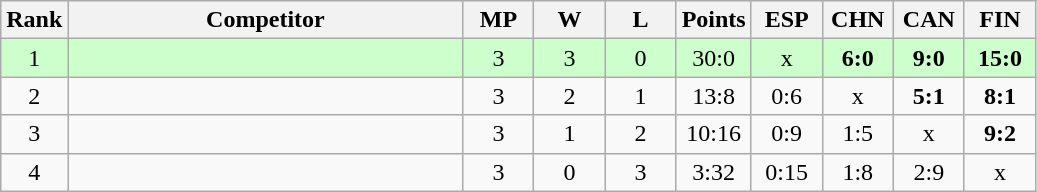<table class="wikitable" style="text-align:center">
<tr>
<th>Rank</th>
<th style="width:16em">Competitor</th>
<th style="width:2.5em">MP</th>
<th style="width:2.5em">W</th>
<th style="width:2.5em">L</th>
<th>Points</th>
<th style="width:2.5em">ESP</th>
<th style="width:2.5em">CHN</th>
<th style="width:2.5em">CAN</th>
<th style="width:2.5em">FIN</th>
</tr>
<tr style="background:#cfc;">
<td>1</td>
<td style="text-align:left"></td>
<td>3</td>
<td>3</td>
<td>0</td>
<td>30:0</td>
<td>x</td>
<td><strong>6:0</strong></td>
<td><strong>9:0</strong></td>
<td><strong>15:0</strong></td>
</tr>
<tr>
<td>2</td>
<td style="text-align:left"></td>
<td>3</td>
<td>2</td>
<td>1</td>
<td>13:8</td>
<td>0:6</td>
<td>x</td>
<td><strong>5:1</strong></td>
<td><strong>8:1</strong></td>
</tr>
<tr>
<td>3</td>
<td style="text-align:left"></td>
<td>3</td>
<td>1</td>
<td>2</td>
<td>10:16</td>
<td>0:9</td>
<td>1:5</td>
<td>x</td>
<td><strong>9:2</strong></td>
</tr>
<tr>
<td>4</td>
<td style="text-align:left"></td>
<td>3</td>
<td>0</td>
<td>3</td>
<td>3:32</td>
<td>0:15</td>
<td>1:8</td>
<td>2:9</td>
<td>x</td>
</tr>
</table>
